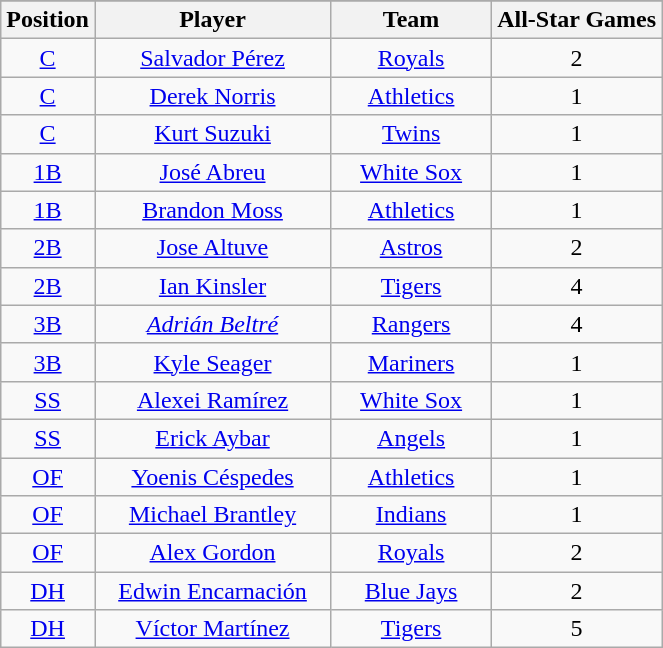<table class="wikitable sortable" style="text-align:center;">
<tr>
</tr>
<tr>
<th>Position</th>
<th style="width:150px;">Player</th>
<th style="width:100px;">Team</th>
<th>All-Star Games</th>
</tr>
<tr>
<td><a href='#'>C</a></td>
<td><a href='#'>Salvador Pérez</a></td>
<td><a href='#'>Royals</a></td>
<td>2</td>
</tr>
<tr>
<td><a href='#'>C</a></td>
<td><a href='#'>Derek Norris</a></td>
<td><a href='#'>Athletics</a></td>
<td>1</td>
</tr>
<tr>
<td><a href='#'>C</a></td>
<td><a href='#'>Kurt Suzuki</a></td>
<td><a href='#'>Twins</a></td>
<td>1</td>
</tr>
<tr>
<td><a href='#'>1B</a></td>
<td><a href='#'>José Abreu</a></td>
<td><a href='#'>White Sox</a></td>
<td>1</td>
</tr>
<tr>
<td><a href='#'>1B</a></td>
<td><a href='#'>Brandon Moss</a></td>
<td><a href='#'>Athletics</a></td>
<td>1</td>
</tr>
<tr>
<td><a href='#'>2B</a></td>
<td><a href='#'>Jose Altuve</a></td>
<td><a href='#'>Astros</a></td>
<td>2</td>
</tr>
<tr>
<td><a href='#'>2B</a></td>
<td><a href='#'>Ian Kinsler</a></td>
<td><a href='#'>Tigers</a></td>
<td>4</td>
</tr>
<tr>
<td><a href='#'>3B</a></td>
<td><em><a href='#'>Adrián Beltré</a></em></td>
<td><a href='#'>Rangers</a></td>
<td>4</td>
</tr>
<tr>
<td><a href='#'>3B</a></td>
<td><a href='#'>Kyle Seager</a></td>
<td><a href='#'>Mariners</a></td>
<td>1</td>
</tr>
<tr>
<td><a href='#'>SS</a></td>
<td><a href='#'>Alexei Ramírez</a></td>
<td><a href='#'>White Sox</a></td>
<td>1</td>
</tr>
<tr>
<td><a href='#'>SS</a></td>
<td><a href='#'>Erick Aybar</a></td>
<td><a href='#'>Angels</a></td>
<td>1</td>
</tr>
<tr>
<td><a href='#'>OF</a></td>
<td><a href='#'>Yoenis Céspedes</a></td>
<td><a href='#'>Athletics</a></td>
<td>1</td>
</tr>
<tr>
<td><a href='#'>OF</a></td>
<td><a href='#'>Michael Brantley</a></td>
<td><a href='#'>Indians</a></td>
<td>1</td>
</tr>
<tr>
<td><a href='#'>OF</a></td>
<td><a href='#'>Alex Gordon</a></td>
<td><a href='#'>Royals</a></td>
<td>2</td>
</tr>
<tr>
<td><a href='#'>DH</a></td>
<td><a href='#'>Edwin Encarnación</a></td>
<td><a href='#'>Blue Jays</a></td>
<td>2</td>
</tr>
<tr>
<td><a href='#'>DH</a></td>
<td><a href='#'>Víctor Martínez</a></td>
<td><a href='#'>Tigers</a></td>
<td>5</td>
</tr>
</table>
